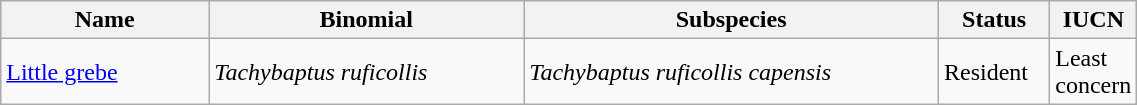<table width=60% class="wikitable">
<tr>
<th width=20%>Name</th>
<th width=30%>Binomial</th>
<th width=40%>Subspecies</th>
<th width=30%>Status</th>
<th width=50%>IUCN</th>
</tr>
<tr>
<td><a href='#'>Little grebe</a><br></td>
<td><em>Tachybaptus ruficollis</em></td>
<td><em>Tachybaptus ruficollis capensis</em></td>
<td>Resident</td>
<td>Least concern</td>
</tr>
</table>
